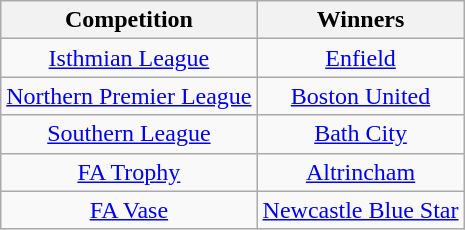<table class="wikitable" style="text-align:center;">
<tr>
<th>Competition</th>
<th>Winners</th>
</tr>
<tr>
<td><a href='#'>Isthmian League</a></td>
<td><a href='#'>Enfield</a></td>
</tr>
<tr>
<td><a href='#'>Northern Premier League</a></td>
<td><a href='#'>Boston United</a></td>
</tr>
<tr>
<td><a href='#'>Southern League</a></td>
<td><a href='#'>Bath City</a></td>
</tr>
<tr>
<td><a href='#'>FA Trophy</a></td>
<td><a href='#'>Altrincham</a></td>
</tr>
<tr>
<td><a href='#'>FA Vase</a></td>
<td><a href='#'>Newcastle Blue Star</a></td>
</tr>
</table>
